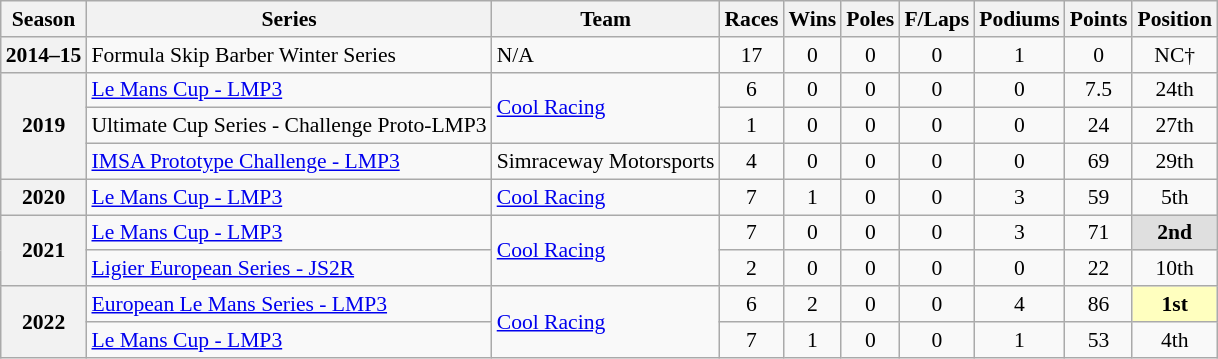<table class="wikitable" style="font-size: 90%; text-align:center">
<tr>
<th>Season</th>
<th>Series</th>
<th>Team</th>
<th>Races</th>
<th>Wins</th>
<th>Poles</th>
<th>F/Laps</th>
<th>Podiums</th>
<th>Points</th>
<th>Position</th>
</tr>
<tr>
<th>2014<strong>–15</strong></th>
<td align="left">Formula Skip Barber Winter Series</td>
<td align="left">N/A</td>
<td>17</td>
<td>0</td>
<td>0</td>
<td>0</td>
<td>1</td>
<td>0</td>
<td>NC†</td>
</tr>
<tr>
<th rowspan="3">2019</th>
<td align="left"><a href='#'>Le Mans Cup - LMP3</a></td>
<td rowspan="2" align="left"><a href='#'>Cool Racing</a></td>
<td>6</td>
<td>0</td>
<td>0</td>
<td>0</td>
<td>0</td>
<td>7.5</td>
<td>24th</td>
</tr>
<tr>
<td align="left">Ultimate Cup Series - Challenge Proto-LMP3</td>
<td>1</td>
<td>0</td>
<td>0</td>
<td>0</td>
<td>0</td>
<td>24</td>
<td>27th</td>
</tr>
<tr>
<td align="left"><a href='#'>IMSA Prototype Challenge - LMP3</a></td>
<td align="left">Simraceway Motorsports</td>
<td>4</td>
<td>0</td>
<td>0</td>
<td>0</td>
<td>0</td>
<td>69</td>
<td>29th</td>
</tr>
<tr>
<th>2020</th>
<td align="left"><a href='#'>Le Mans Cup - LMP3</a></td>
<td align="left"><a href='#'>Cool Racing</a></td>
<td>7</td>
<td>1</td>
<td>0</td>
<td>0</td>
<td>3</td>
<td>59</td>
<td>5th</td>
</tr>
<tr>
<th rowspan="2">2021</th>
<td align="left"><a href='#'>Le Mans Cup - LMP3</a></td>
<td rowspan="2" align="left"><a href='#'>Cool Racing</a></td>
<td>7</td>
<td>0</td>
<td>0</td>
<td>0</td>
<td>3</td>
<td>71</td>
<td style="background:#DFDFDF;"><strong>2nd</strong></td>
</tr>
<tr>
<td align=left><a href='#'>Ligier European Series - JS2R</a></td>
<td>2</td>
<td>0</td>
<td>0</td>
<td>0</td>
<td>0</td>
<td>22</td>
<td>10th</td>
</tr>
<tr>
<th rowspan="2">2022</th>
<td align="left"><a href='#'>European Le Mans Series - LMP3</a></td>
<td rowspan="2" align="left"><a href='#'>Cool Racing</a></td>
<td>6</td>
<td>2</td>
<td>0</td>
<td>0</td>
<td>4</td>
<td>86</td>
<td style="background:#FFFFBF;"><strong>1st</strong></td>
</tr>
<tr>
<td align="left"><a href='#'>Le Mans Cup - LMP3</a></td>
<td>7</td>
<td>1</td>
<td>0</td>
<td>0</td>
<td>1</td>
<td>53</td>
<td>4th</td>
</tr>
</table>
